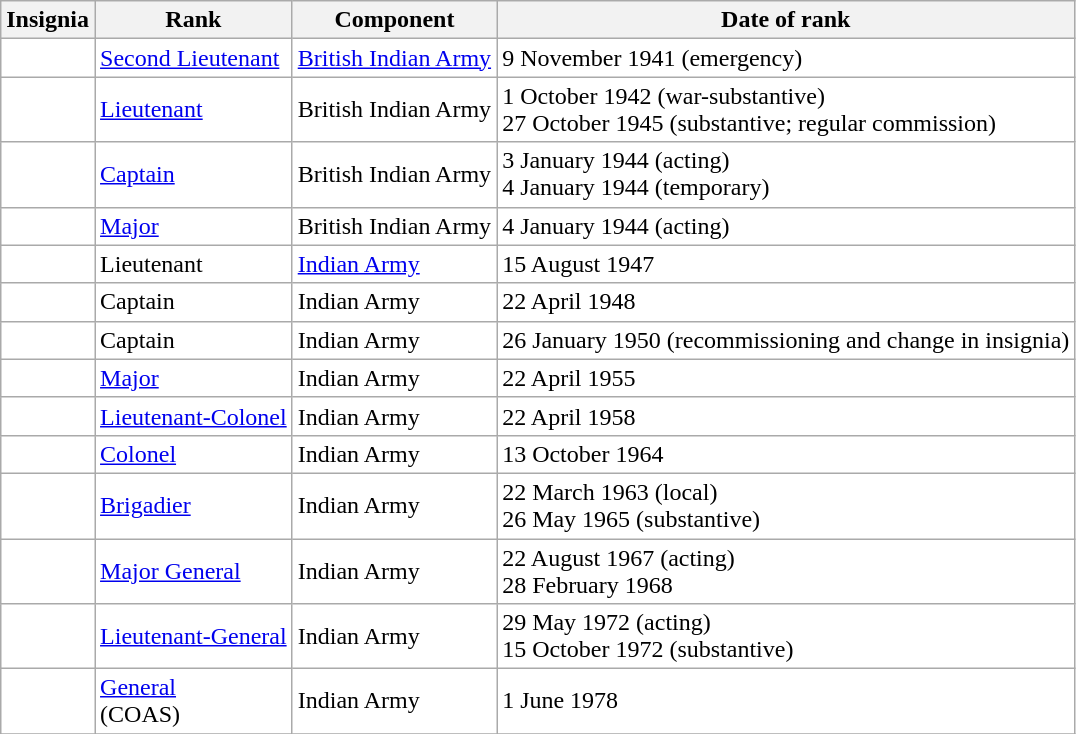<table class="wikitable" style="background:white">
<tr>
<th>Insignia</th>
<th>Rank</th>
<th>Component</th>
<th>Date of rank</th>
</tr>
<tr>
<td align="center"></td>
<td><a href='#'>Second Lieutenant</a></td>
<td><a href='#'>British Indian Army</a></td>
<td>9 November 1941 (emergency)</td>
</tr>
<tr>
<td align="center"></td>
<td><a href='#'>Lieutenant</a></td>
<td>British Indian Army</td>
<td>1 October 1942 (war-substantive)<br>27 October 1945 (substantive; regular commission)</td>
</tr>
<tr>
<td align="center"></td>
<td><a href='#'>Captain</a></td>
<td>British Indian Army</td>
<td>3 January 1944 (acting)<br>4 January 1944 (temporary)</td>
</tr>
<tr>
<td align="center"></td>
<td><a href='#'>Major</a></td>
<td>British Indian Army</td>
<td>4 January 1944 (acting)</td>
</tr>
<tr>
<td align="center"></td>
<td>Lieutenant</td>
<td><a href='#'>Indian Army</a></td>
<td>15 August 1947</td>
</tr>
<tr>
<td align="center"></td>
<td>Captain</td>
<td>Indian Army</td>
<td>22 April 1948</td>
</tr>
<tr>
<td align="center"></td>
<td>Captain</td>
<td>Indian Army</td>
<td>26 January 1950 (recommissioning and change in insignia)</td>
</tr>
<tr>
<td align="center"></td>
<td><a href='#'>Major</a></td>
<td>Indian Army</td>
<td>22 April 1955</td>
</tr>
<tr>
<td align="center"></td>
<td><a href='#'>Lieutenant-Colonel</a></td>
<td>Indian Army</td>
<td>22 April 1958</td>
</tr>
<tr>
<td align="center"></td>
<td><a href='#'>Colonel</a></td>
<td>Indian Army</td>
<td>13 October 1964</td>
</tr>
<tr>
<td align="center"></td>
<td><a href='#'>Brigadier</a></td>
<td>Indian Army</td>
<td>22 March 1963 (local) <br>26 May 1965 (substantive)</td>
</tr>
<tr>
<td align="center"></td>
<td><a href='#'>Major General</a></td>
<td>Indian Army</td>
<td>22 August 1967 (acting)<br>28 February 1968</td>
</tr>
<tr>
<td align="center"></td>
<td><a href='#'>Lieutenant-General</a></td>
<td>Indian Army</td>
<td>29 May 1972 (acting)<br>15 October 1972 (substantive)</td>
</tr>
<tr>
<td align="center"></td>
<td><a href='#'>General</a><br>(COAS)</td>
<td>Indian Army</td>
<td>1 June 1978</td>
</tr>
<tr>
</tr>
</table>
